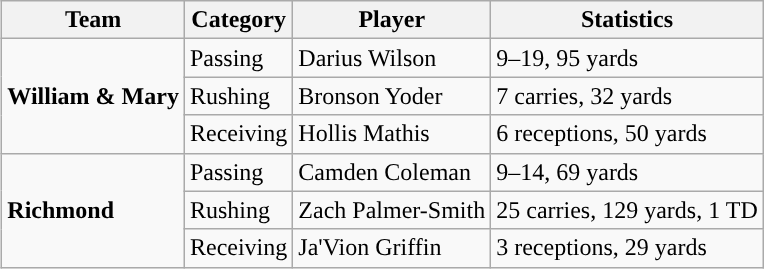<table class="wikitable" style="float: right;">
<tr>
<th>Team</th>
<th>Category</th>
<th>Player</th>
<th>Statistics</th>
</tr>
<tr>
<td rowspan=3><strong>William & Mary</strong></td>
<td>Passing</td>
<td>Darius Wilson</td>
<td>9–19, 95 yards</td>
</tr>
<tr>
<td>Rushing</td>
<td>Bronson Yoder</td>
<td>7 carries, 32 yards</td>
</tr>
<tr>
<td>Receiving</td>
<td>Hollis Mathis</td>
<td>6 receptions, 50 yards</td>
</tr>
<tr>
<td rowspan=3><strong>Richmond</strong></td>
<td>Passing</td>
<td>Camden Coleman</td>
<td>9–14, 69 yards</td>
</tr>
<tr>
<td>Rushing</td>
<td>Zach Palmer-Smith</td>
<td>25 carries, 129 yards, 1 TD</td>
</tr>
<tr>
<td>Receiving</td>
<td>Ja'Vion Griffin</td>
<td>3 receptions, 29 yards</td>
</tr>
</table>
